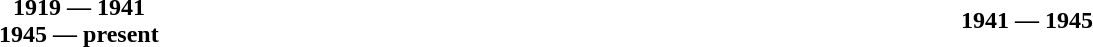<table border="0" cellpadding="1" cellspacing="0" style="width:100%; text-align:center">
<tr>
<th></th>
<th></th>
</tr>
<tr>
<th>1919 — 1941 <br>1945 — present</th>
<th>1941 — 1945</th>
</tr>
</table>
